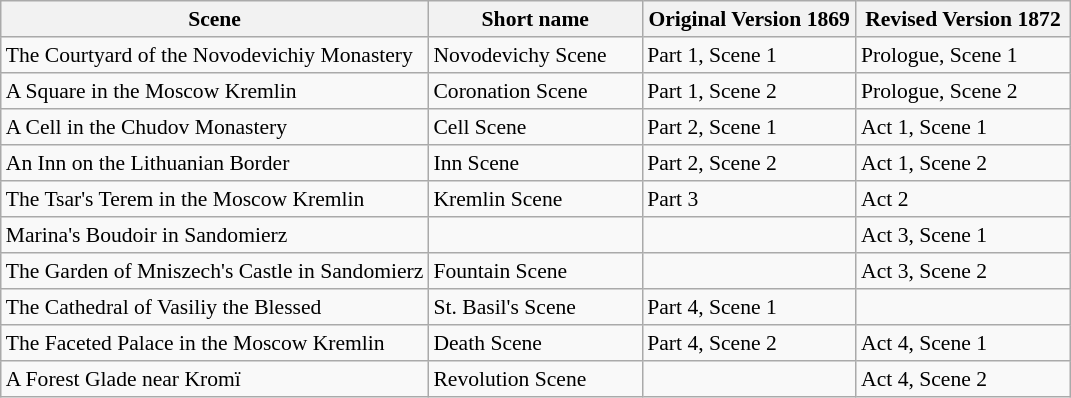<table Class="wikitable" style="font-size:90%; line-height:1.2">
<tr>
<th style="width:40%;">Scene</th>
<th style="width:20%;">Short name</th>
<th style="width:20%;">Original Version 1869</th>
<th style="width:20%;">Revised Version 1872</th>
</tr>
<tr>
<td>The Courtyard of the Novodevichiy Monastery</td>
<td>Novodevichy Scene</td>
<td>Part 1, Scene 1</td>
<td>Prologue, Scene 1</td>
</tr>
<tr>
<td>A Square in the Moscow Kremlin</td>
<td>Coronation Scene</td>
<td>Part 1, Scene 2</td>
<td>Prologue, Scene 2</td>
</tr>
<tr>
<td>A Cell in the Chudov Monastery</td>
<td>Cell Scene</td>
<td>Part 2, Scene 1</td>
<td>Act 1, Scene 1</td>
</tr>
<tr>
<td>An Inn on the Lithuanian Border</td>
<td>Inn Scene</td>
<td>Part 2, Scene 2</td>
<td>Act 1, Scene 2</td>
</tr>
<tr>
<td>The Tsar's Terem in the Moscow Kremlin</td>
<td>Kremlin Scene</td>
<td>Part 3</td>
<td>Act 2</td>
</tr>
<tr>
<td>Marina's Boudoir in Sandomierz</td>
<td></td>
<td></td>
<td>Act 3, Scene 1</td>
</tr>
<tr>
<td>The Garden of Mniszech's Castle in Sandomierz</td>
<td>Fountain Scene</td>
<td></td>
<td>Act 3, Scene 2</td>
</tr>
<tr>
<td>The Cathedral of Vasiliy the Blessed</td>
<td>St. Basil's Scene</td>
<td>Part 4, Scene 1</td>
<td></td>
</tr>
<tr>
<td>The Faceted Palace in the Moscow Kremlin</td>
<td>Death Scene</td>
<td>Part 4, Scene 2</td>
<td>Act 4, Scene 1</td>
</tr>
<tr>
<td>A Forest Glade near Kromï</td>
<td>Revolution Scene</td>
<td></td>
<td>Act 4, Scene 2</td>
</tr>
</table>
